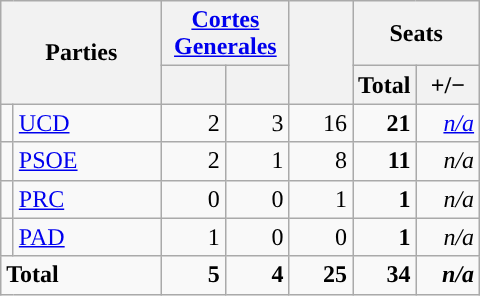<table class="wikitable" style="text-align:right;">
<tr>
<th rowspan="2" colspan="2" width="100">Parties</th>
<th colspan="2"><a href='#'>Cortes Generales</a></th>
<th rowspan="2" width="35"><a href='#'></a></th>
<th colspan="2">Seats</th>
</tr>
<tr>
<th width="35"></th>
<th width="35"></th>
<th width="35">Total</th>
<th width="35">+/−</th>
</tr>
<tr>
<td width="1" style="color:inherit;background:"></td>
<td align="left"><a href='#'>UCD</a></td>
<td>2</td>
<td>3</td>
<td>16</td>
<td><strong>21</strong></td>
<td><em><a href='#'>n/a</a></em></td>
</tr>
<tr>
<td style="color:inherit;background:"></td>
<td align="left"><a href='#'>PSOE</a></td>
<td>2</td>
<td>1</td>
<td>8</td>
<td><strong>11</strong></td>
<td><em>n/a</em></td>
</tr>
<tr>
<td style="color:inherit;background:"></td>
<td align="left"><a href='#'>PRC</a></td>
<td>0</td>
<td>0</td>
<td>1</td>
<td><strong>1</strong></td>
<td><em>n/a</em></td>
</tr>
<tr>
<td style="color:inherit;background:"></td>
<td align="left"><a href='#'>PAD</a></td>
<td>1</td>
<td>0</td>
<td>0</td>
<td><strong>1</strong></td>
<td><em>n/a</em></td>
</tr>
<tr style="font-weight:bold;">
<td align="left" colspan="2">Total</td>
<td>5</td>
<td>4</td>
<td>25</td>
<td>34</td>
<td><em>n/a</em></td>
</tr>
</table>
